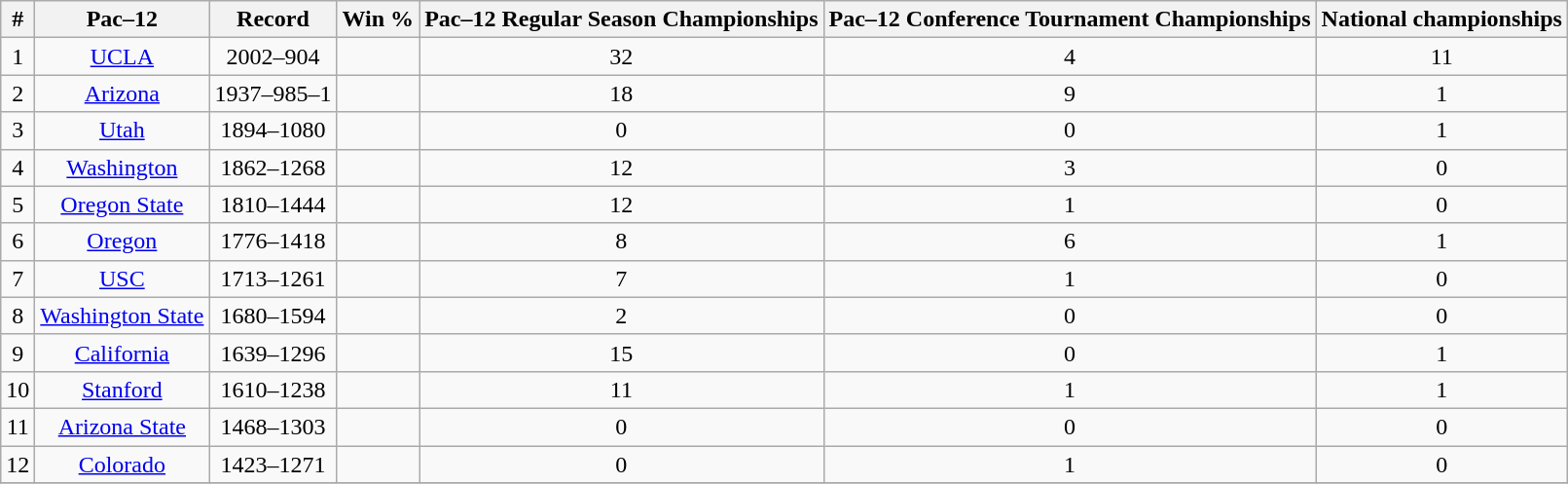<table class="wikitable sortable" style="text-align:center;">
<tr>
<th>#</th>
<th>Pac–12</th>
<th>Record</th>
<th>Win %</th>
<th>Pac–12 Regular Season Championships</th>
<th>Pac–12 Conference Tournament Championships</th>
<th>National championships</th>
</tr>
<tr>
<td>1</td>
<td><a href='#'>UCLA</a></td>
<td>2002–904</td>
<td></td>
<td>32</td>
<td>4</td>
<td>11</td>
</tr>
<tr>
<td>2</td>
<td><a href='#'>Arizona</a></td>
<td>1937–985–1</td>
<td></td>
<td>18</td>
<td>9</td>
<td>1</td>
</tr>
<tr>
<td>3</td>
<td><a href='#'>Utah</a></td>
<td>1894–1080</td>
<td></td>
<td>0</td>
<td>0</td>
<td>1</td>
</tr>
<tr>
<td>4</td>
<td><a href='#'>Washington</a></td>
<td>1862–1268</td>
<td></td>
<td>12</td>
<td>3</td>
<td>0</td>
</tr>
<tr>
<td>5</td>
<td><a href='#'>Oregon State</a></td>
<td>1810–1444</td>
<td></td>
<td>12</td>
<td>1</td>
<td>0</td>
</tr>
<tr>
<td>6</td>
<td><a href='#'>Oregon</a></td>
<td>1776–1418</td>
<td></td>
<td>8</td>
<td>6</td>
<td>1</td>
</tr>
<tr>
<td>7</td>
<td><a href='#'>USC</a></td>
<td>1713–1261</td>
<td></td>
<td>7</td>
<td>1</td>
<td>0</td>
</tr>
<tr>
<td>8</td>
<td><a href='#'>Washington State</a></td>
<td>1680–1594</td>
<td></td>
<td>2</td>
<td>0</td>
<td>0</td>
</tr>
<tr>
<td>9</td>
<td><a href='#'>California</a></td>
<td>1639–1296</td>
<td></td>
<td>15</td>
<td>0</td>
<td>1</td>
</tr>
<tr>
<td>10</td>
<td><a href='#'>Stanford</a></td>
<td>1610–1238</td>
<td></td>
<td>11</td>
<td>1</td>
<td>1</td>
</tr>
<tr>
<td>11</td>
<td><a href='#'>Arizona State</a></td>
<td>1468–1303</td>
<td></td>
<td>0</td>
<td>0</td>
<td>0</td>
</tr>
<tr>
<td>12</td>
<td><a href='#'>Colorado</a></td>
<td>1423–1271</td>
<td></td>
<td>0</td>
<td>1</td>
<td>0</td>
</tr>
<tr>
</tr>
</table>
